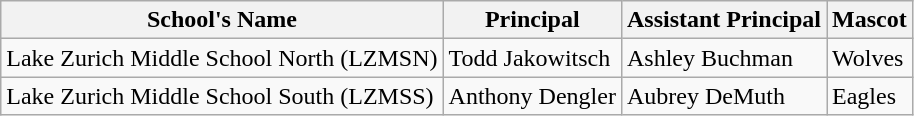<table class="wikitable" border="2">
<tr>
<th>School's Name</th>
<th>Principal</th>
<th>Assistant Principal</th>
<th>Mascot</th>
</tr>
<tr>
<td>Lake Zurich Middle School North (LZMSN)</td>
<td>Todd Jakowitsch</td>
<td>Ashley Buchman</td>
<td>Wolves</td>
</tr>
<tr>
<td>Lake Zurich Middle School South (LZMSS)</td>
<td>Anthony Dengler</td>
<td>Aubrey DeMuth</td>
<td>Eagles</td>
</tr>
</table>
